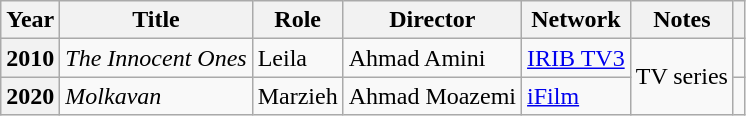<table class="wikitable plainrowheaders sortable"  style=font-size:100%>
<tr>
<th scope="col">Year</th>
<th scope="col">Title</th>
<th scope="col">Role</th>
<th scope="col">Director</th>
<th scope="col" class="unsortable">Network</th>
<th scope="col">Notes</th>
<th scope="col" class="unsortable"></th>
</tr>
<tr>
<th scope=row>2010</th>
<td><em>The Innocent Ones</em></td>
<td>Leila</td>
<td>Ahmad Amini</td>
<td><a href='#'>IRIB TV3</a></td>
<td rowspan="2">TV series</td>
<td></td>
</tr>
<tr>
<th scope=row>2020</th>
<td><em>Molkavan</em></td>
<td>Marzieh</td>
<td>Ahmad Moazemi</td>
<td><a href='#'>iFilm</a></td>
<td></td>
</tr>
</table>
